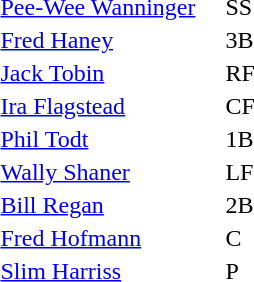<table>
<tr>
<td><a href='#'>Pee-Wee Wanninger</a>    </td>
<td>SS</td>
</tr>
<tr>
<td><a href='#'>Fred Haney</a></td>
<td>3B</td>
</tr>
<tr>
<td><a href='#'>Jack Tobin</a></td>
<td>RF</td>
</tr>
<tr>
<td><a href='#'>Ira Flagstead</a></td>
<td>CF</td>
</tr>
<tr>
<td><a href='#'>Phil Todt</a></td>
<td>1B</td>
</tr>
<tr>
<td><a href='#'>Wally Shaner</a></td>
<td>LF</td>
</tr>
<tr>
<td><a href='#'>Bill Regan</a></td>
<td>2B</td>
</tr>
<tr>
<td><a href='#'>Fred Hofmann</a></td>
<td>C</td>
</tr>
<tr>
<td><a href='#'>Slim Harriss</a></td>
<td>P</td>
</tr>
</table>
